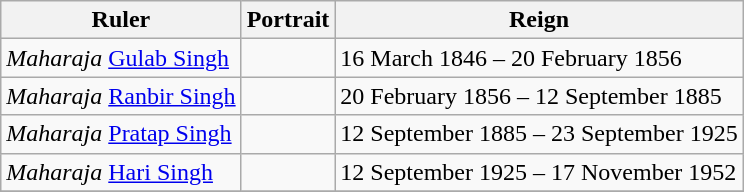<table class="wikitable">
<tr>
<th>Ruler</th>
<th>Portrait</th>
<th>Reign</th>
</tr>
<tr>
<td><em>Maharaja</em> <a href='#'>Gulab Singh</a></td>
<td></td>
<td>16 March 1846 – 20 February 1856</td>
</tr>
<tr>
<td><em>Maharaja</em> <a href='#'>Ranbir Singh</a></td>
<td></td>
<td>20 February 1856 – 12 September 1885</td>
</tr>
<tr>
<td><em>Maharaja</em> <a href='#'>Pratap Singh</a></td>
<td></td>
<td>12 September 1885 – 23 September 1925</td>
</tr>
<tr>
<td><em>Maharaja</em> <a href='#'>Hari Singh</a></td>
<td></td>
<td>12 September 1925 – 17 November 1952</td>
</tr>
<tr>
</tr>
</table>
